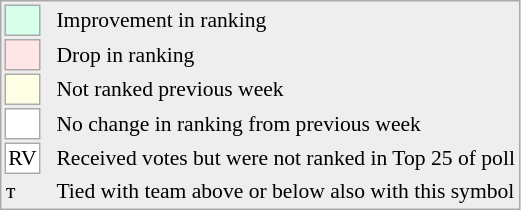<table style="font-size:90%; border:1px solid #aaa; white-space:nowrap; background:#eee;">
<tr>
<td style="background:#d8ffeb; width:20px; border:1px solid #aaa;"> </td>
<td rowspan=6> </td>
<td>Improvement in ranking</td>
</tr>
<tr>
<td style="background:#ffe6e6; width:20px; border:1px solid #aaa;"> </td>
<td>Drop in ranking</td>
</tr>
<tr>
<td style="background:#ffffe6; width:20px; border:1px solid #aaa;"> </td>
<td>Not ranked previous week</td>
</tr>
<tr>
<td style="background:#fff; width:20px; border:1px solid #aaa;"> </td>
<td>No change in ranking from previous week</td>
</tr>
<tr>
<td style="text-align:center; width:20px; border:1px solid #aaa; background:white;">RV</td>
<td>Received votes but were not ranked in Top 25 of poll</td>
</tr>
<tr>
<td>т</td>
<td>Tied with team above or below also with this symbol</td>
</tr>
</table>
